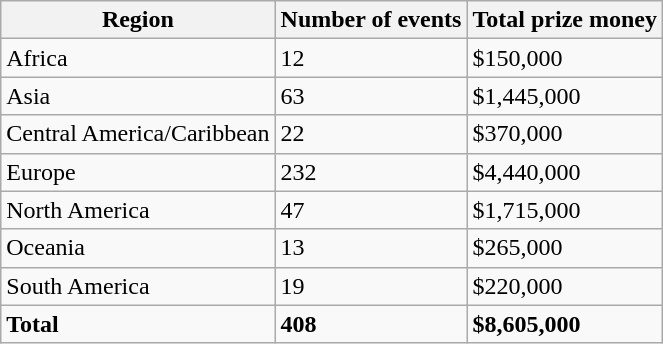<table class="wikitable">
<tr>
<th>Region</th>
<th>Number of events</th>
<th>Total prize money</th>
</tr>
<tr>
<td>Africa</td>
<td>12</td>
<td>$150,000</td>
</tr>
<tr>
<td>Asia</td>
<td>63</td>
<td>$1,445,000</td>
</tr>
<tr>
<td>Central America/Caribbean</td>
<td>22</td>
<td>$370,000</td>
</tr>
<tr>
<td>Europe</td>
<td>232</td>
<td>$4,440,000</td>
</tr>
<tr>
<td>North America</td>
<td>47</td>
<td>$1,715,000</td>
</tr>
<tr>
<td>Oceania</td>
<td>13</td>
<td>$265,000</td>
</tr>
<tr>
<td>South America</td>
<td>19</td>
<td>$220,000</td>
</tr>
<tr>
<td><strong>Total</strong></td>
<td><strong>408</strong></td>
<td><strong>$8,605,000</strong></td>
</tr>
</table>
